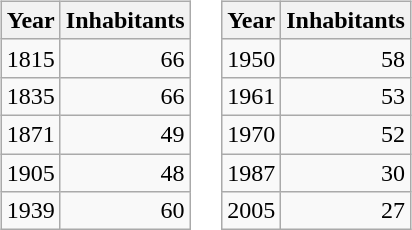<table border="0">
<tr>
<td valign="top"><br><table class="wikitable">
<tr>
<th>Year</th>
<th>Inhabitants</th>
</tr>
<tr>
<td>1815</td>
<td align="right">66</td>
</tr>
<tr>
<td>1835</td>
<td align="right">66</td>
</tr>
<tr>
<td>1871</td>
<td align="right">49</td>
</tr>
<tr>
<td>1905</td>
<td align="right">48</td>
</tr>
<tr>
<td>1939</td>
<td align="right">60</td>
</tr>
</table>
</td>
<td valign="top"><br><table class="wikitable">
<tr>
<th>Year</th>
<th>Inhabitants</th>
</tr>
<tr>
<td>1950</td>
<td align="right">58</td>
</tr>
<tr>
<td>1961</td>
<td align="right">53</td>
</tr>
<tr>
<td>1970</td>
<td align="right">52</td>
</tr>
<tr>
<td>1987</td>
<td align="right">30</td>
</tr>
<tr>
<td>2005</td>
<td align="right">27</td>
</tr>
</table>
</td>
</tr>
</table>
